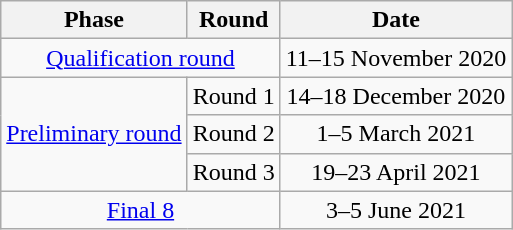<table class="wikitable" style="text-align:center">
<tr>
<th>Phase</th>
<th>Round</th>
<th>Date</th>
</tr>
<tr>
<td colspan=2><a href='#'>Qualification round</a></td>
<td>11–15 November 2020</td>
</tr>
<tr>
<td rowspan=3><a href='#'>Preliminary round</a></td>
<td>Round 1</td>
<td>14–18 December 2020</td>
</tr>
<tr>
<td>Round 2</td>
<td>1–5 March 2021</td>
</tr>
<tr>
<td>Round 3</td>
<td>19–23 April 2021</td>
</tr>
<tr>
<td colspan=2><a href='#'>Final 8</a></td>
<td>3–5 June 2021</td>
</tr>
</table>
